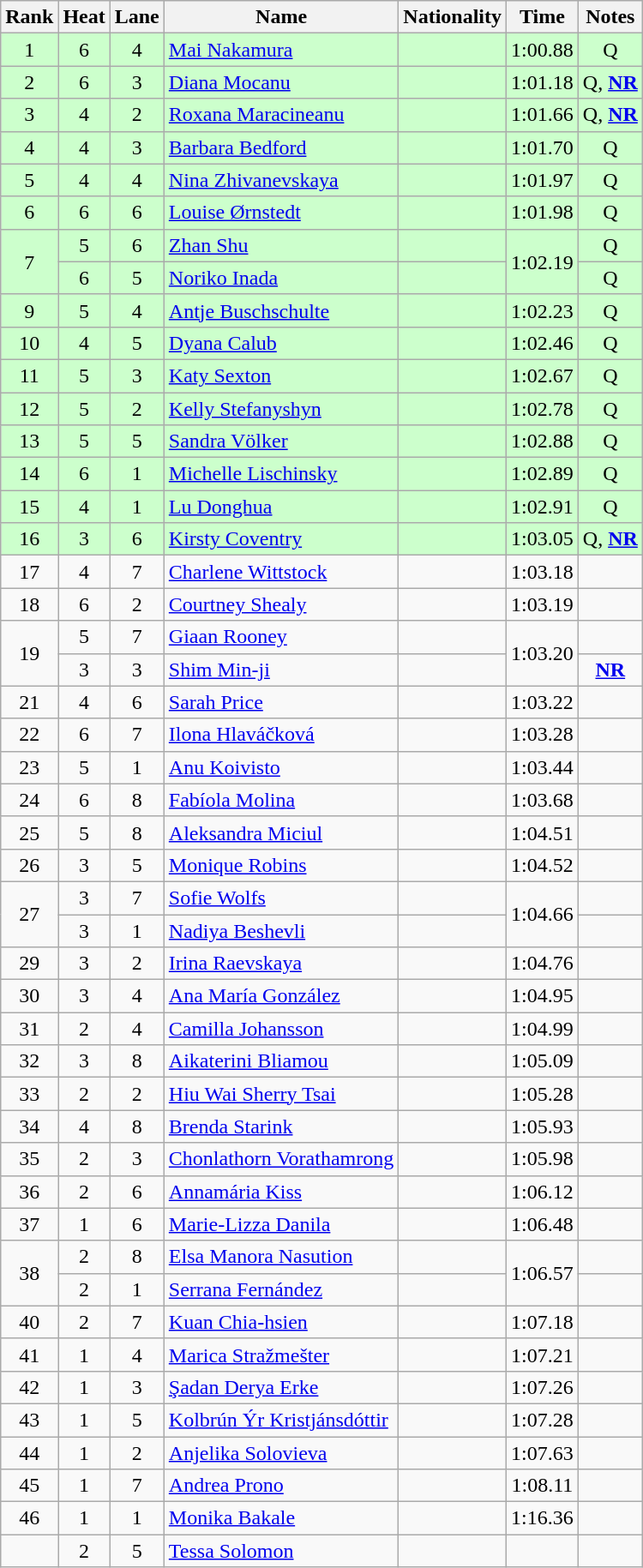<table class="wikitable sortable" style="text-align:center">
<tr>
<th>Rank</th>
<th>Heat</th>
<th>Lane</th>
<th>Name</th>
<th>Nationality</th>
<th>Time</th>
<th>Notes</th>
</tr>
<tr bgcolor=#cfc>
<td>1</td>
<td>6</td>
<td>4</td>
<td align=left><a href='#'>Mai Nakamura</a></td>
<td align=left></td>
<td>1:00.88</td>
<td>Q</td>
</tr>
<tr bgcolor=#cfc>
<td>2</td>
<td>6</td>
<td>3</td>
<td align=left><a href='#'>Diana Mocanu</a></td>
<td align=left></td>
<td>1:01.18</td>
<td>Q, <strong><a href='#'>NR</a></strong></td>
</tr>
<tr bgcolor=#cfc>
<td>3</td>
<td>4</td>
<td>2</td>
<td align=left><a href='#'>Roxana Maracineanu</a></td>
<td align=left></td>
<td>1:01.66</td>
<td>Q, <strong><a href='#'>NR</a></strong></td>
</tr>
<tr bgcolor=#cfc>
<td>4</td>
<td>4</td>
<td>3</td>
<td align=left><a href='#'>Barbara Bedford</a></td>
<td align=left></td>
<td>1:01.70</td>
<td>Q</td>
</tr>
<tr bgcolor=#cfc>
<td>5</td>
<td>4</td>
<td>4</td>
<td align=left><a href='#'>Nina Zhivanevskaya</a></td>
<td align=left></td>
<td>1:01.97</td>
<td>Q</td>
</tr>
<tr bgcolor=#cfc>
<td>6</td>
<td>6</td>
<td>6</td>
<td align=left><a href='#'>Louise Ørnstedt</a></td>
<td align=left></td>
<td>1:01.98</td>
<td>Q</td>
</tr>
<tr bgcolor=#cfc>
<td rowspan=2>7</td>
<td>5</td>
<td>6</td>
<td align=left><a href='#'>Zhan Shu</a></td>
<td align=left></td>
<td rowspan=2>1:02.19</td>
<td>Q</td>
</tr>
<tr bgcolor=#cfc>
<td>6</td>
<td>5</td>
<td align=left><a href='#'>Noriko Inada</a></td>
<td align=left></td>
<td>Q</td>
</tr>
<tr bgcolor=#cfc>
<td>9</td>
<td>5</td>
<td>4</td>
<td align=left><a href='#'>Antje Buschschulte</a></td>
<td align=left></td>
<td>1:02.23</td>
<td>Q</td>
</tr>
<tr bgcolor=#cfc>
<td>10</td>
<td>4</td>
<td>5</td>
<td align=left><a href='#'>Dyana Calub</a></td>
<td align=left></td>
<td>1:02.46</td>
<td>Q</td>
</tr>
<tr bgcolor=#cfc>
<td>11</td>
<td>5</td>
<td>3</td>
<td align=left><a href='#'>Katy Sexton</a></td>
<td align=left></td>
<td>1:02.67</td>
<td>Q</td>
</tr>
<tr bgcolor=#cfc>
<td>12</td>
<td>5</td>
<td>2</td>
<td align=left><a href='#'>Kelly Stefanyshyn</a></td>
<td align=left></td>
<td>1:02.78</td>
<td>Q</td>
</tr>
<tr bgcolor=#cfc>
<td>13</td>
<td>5</td>
<td>5</td>
<td align=left><a href='#'>Sandra Völker</a></td>
<td align=left></td>
<td>1:02.88</td>
<td>Q</td>
</tr>
<tr bgcolor=#cfc>
<td>14</td>
<td>6</td>
<td>1</td>
<td align=left><a href='#'>Michelle Lischinsky</a></td>
<td align=left></td>
<td>1:02.89</td>
<td>Q</td>
</tr>
<tr bgcolor=#cfc>
<td>15</td>
<td>4</td>
<td>1</td>
<td align=left><a href='#'>Lu Donghua</a></td>
<td align=left></td>
<td>1:02.91</td>
<td>Q</td>
</tr>
<tr bgcolor=#cfc>
<td>16</td>
<td>3</td>
<td>6</td>
<td align=left><a href='#'>Kirsty Coventry</a></td>
<td align=left></td>
<td>1:03.05</td>
<td>Q, <strong><a href='#'>NR</a></strong></td>
</tr>
<tr>
<td>17</td>
<td>4</td>
<td>7</td>
<td align=left><a href='#'>Charlene Wittstock</a></td>
<td align=left></td>
<td>1:03.18</td>
<td></td>
</tr>
<tr>
<td>18</td>
<td>6</td>
<td>2</td>
<td align=left><a href='#'>Courtney Shealy</a></td>
<td align=left></td>
<td>1:03.19</td>
<td></td>
</tr>
<tr>
<td rowspan=2>19</td>
<td>5</td>
<td>7</td>
<td align=left><a href='#'>Giaan Rooney</a></td>
<td align=left></td>
<td rowspan=2>1:03.20</td>
<td></td>
</tr>
<tr>
<td>3</td>
<td>3</td>
<td align=left><a href='#'>Shim Min-ji</a></td>
<td align=left></td>
<td><strong><a href='#'>NR</a></strong></td>
</tr>
<tr>
<td>21</td>
<td>4</td>
<td>6</td>
<td align=left><a href='#'>Sarah Price</a></td>
<td align=left></td>
<td>1:03.22</td>
<td></td>
</tr>
<tr>
<td>22</td>
<td>6</td>
<td>7</td>
<td align=left><a href='#'>Ilona Hlaváčková</a></td>
<td align=left></td>
<td>1:03.28</td>
<td></td>
</tr>
<tr>
<td>23</td>
<td>5</td>
<td>1</td>
<td align=left><a href='#'>Anu Koivisto</a></td>
<td align=left></td>
<td>1:03.44</td>
<td></td>
</tr>
<tr>
<td>24</td>
<td>6</td>
<td>8</td>
<td align=left><a href='#'>Fabíola Molina</a></td>
<td align=left></td>
<td>1:03.68</td>
<td></td>
</tr>
<tr>
<td>25</td>
<td>5</td>
<td>8</td>
<td align=left><a href='#'>Aleksandra Miciul</a></td>
<td align=left></td>
<td>1:04.51</td>
<td></td>
</tr>
<tr>
<td>26</td>
<td>3</td>
<td>5</td>
<td align=left><a href='#'>Monique Robins</a></td>
<td align=left></td>
<td>1:04.52</td>
<td></td>
</tr>
<tr>
<td rowspan=2>27</td>
<td>3</td>
<td>7</td>
<td align=left><a href='#'>Sofie Wolfs</a></td>
<td align=left></td>
<td rowspan=2>1:04.66</td>
<td></td>
</tr>
<tr>
<td>3</td>
<td>1</td>
<td align=left><a href='#'>Nadiya Beshevli</a></td>
<td align=left></td>
<td></td>
</tr>
<tr>
<td>29</td>
<td>3</td>
<td>2</td>
<td align=left><a href='#'>Irina Raevskaya</a></td>
<td align=left></td>
<td>1:04.76</td>
<td></td>
</tr>
<tr>
<td>30</td>
<td>3</td>
<td>4</td>
<td align=left><a href='#'>Ana María González</a></td>
<td align=left></td>
<td>1:04.95</td>
<td></td>
</tr>
<tr>
<td>31</td>
<td>2</td>
<td>4</td>
<td align=left><a href='#'>Camilla Johansson</a></td>
<td align=left></td>
<td>1:04.99</td>
<td></td>
</tr>
<tr>
<td>32</td>
<td>3</td>
<td>8</td>
<td align=left><a href='#'>Aikaterini Bliamou</a></td>
<td align=left></td>
<td>1:05.09</td>
<td></td>
</tr>
<tr>
<td>33</td>
<td>2</td>
<td>2</td>
<td align=left><a href='#'>Hiu Wai Sherry Tsai</a></td>
<td align=left></td>
<td>1:05.28</td>
<td></td>
</tr>
<tr>
<td>34</td>
<td>4</td>
<td>8</td>
<td align=left><a href='#'>Brenda Starink</a></td>
<td align=left></td>
<td>1:05.93</td>
<td></td>
</tr>
<tr>
<td>35</td>
<td>2</td>
<td>3</td>
<td align=left><a href='#'>Chonlathorn Vorathamrong</a></td>
<td align=left></td>
<td>1:05.98</td>
<td></td>
</tr>
<tr>
<td>36</td>
<td>2</td>
<td>6</td>
<td align=left><a href='#'>Annamária Kiss</a></td>
<td align=left></td>
<td>1:06.12</td>
<td></td>
</tr>
<tr>
<td>37</td>
<td>1</td>
<td>6</td>
<td align=left><a href='#'>Marie-Lizza Danila</a></td>
<td align=left></td>
<td>1:06.48</td>
<td></td>
</tr>
<tr>
<td rowspan=2>38</td>
<td>2</td>
<td>8</td>
<td align=left><a href='#'>Elsa Manora Nasution</a></td>
<td align=left></td>
<td rowspan=2>1:06.57</td>
<td></td>
</tr>
<tr>
<td>2</td>
<td>1</td>
<td align=left><a href='#'>Serrana Fernández</a></td>
<td align=left></td>
<td></td>
</tr>
<tr>
<td>40</td>
<td>2</td>
<td>7</td>
<td align=left><a href='#'>Kuan Chia-hsien</a></td>
<td align=left></td>
<td>1:07.18</td>
<td></td>
</tr>
<tr>
<td>41</td>
<td>1</td>
<td>4</td>
<td align=left><a href='#'>Marica Stražmešter</a></td>
<td align=left></td>
<td>1:07.21</td>
<td></td>
</tr>
<tr>
<td>42</td>
<td>1</td>
<td>3</td>
<td align=left><a href='#'>Şadan Derya Erke</a></td>
<td align=left></td>
<td>1:07.26</td>
<td></td>
</tr>
<tr>
<td>43</td>
<td>1</td>
<td>5</td>
<td align=left><a href='#'>Kolbrún Ýr Kristjánsdóttir</a></td>
<td align=left></td>
<td>1:07.28</td>
<td></td>
</tr>
<tr>
<td>44</td>
<td>1</td>
<td>2</td>
<td align=left><a href='#'>Anjelika Solovieva</a></td>
<td align=left></td>
<td>1:07.63</td>
<td></td>
</tr>
<tr>
<td>45</td>
<td>1</td>
<td>7</td>
<td align=left><a href='#'>Andrea Prono</a></td>
<td align=left></td>
<td>1:08.11</td>
<td></td>
</tr>
<tr>
<td>46</td>
<td>1</td>
<td>1</td>
<td align=left><a href='#'>Monika Bakale</a></td>
<td align=left></td>
<td>1:16.36</td>
<td></td>
</tr>
<tr>
<td></td>
<td>2</td>
<td>5</td>
<td align=left><a href='#'>Tessa Solomon</a></td>
<td align=left></td>
<td></td>
<td></td>
</tr>
</table>
